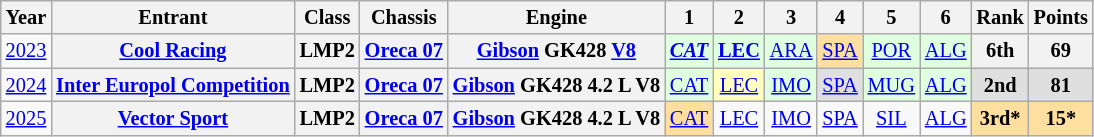<table class="wikitable" style="text-align:center; font-size:85%">
<tr>
<th>Year</th>
<th>Entrant</th>
<th>Class</th>
<th>Chassis</th>
<th>Engine</th>
<th>1</th>
<th>2</th>
<th>3</th>
<th>4</th>
<th>5</th>
<th>6</th>
<th>Rank</th>
<th>Points</th>
</tr>
<tr>
<td><a href='#'>2023</a></td>
<th nowrap><a href='#'>Cool Racing</a></th>
<th>LMP2</th>
<th nowrap><a href='#'>Oreca 07</a></th>
<th nowrap><a href='#'>Gibson</a> GK428 <a href='#'>V8</a></th>
<td style="background:#DFFFDF;"><strong><em><a href='#'>CAT</a></em></strong><br></td>
<td style="background:#DFFFDF;"><strong><a href='#'>LEC</a></strong><br></td>
<td style="background:#DFFFDF;"><a href='#'>ARA</a><br></td>
<td style="background:#FFDF9F;"><a href='#'>SPA</a><br></td>
<td style="background:#DFFFDF;"><a href='#'>POR</a><br></td>
<td style="background:#DFFFDF;"><a href='#'>ALG</a><br></td>
<th>6th</th>
<th>69</th>
</tr>
<tr>
<td><a href='#'>2024</a></td>
<th nowrap><a href='#'>Inter Europol Competition</a></th>
<th>LMP2</th>
<th nowrap><a href='#'>Oreca 07</a></th>
<th nowrap><a href='#'>Gibson</a> GK428 4.2 L V8</th>
<td style="background:#DFFFDF;"><a href='#'>CAT</a><br></td>
<td style="background:#FFFFBF;"><a href='#'>LEC</a><br></td>
<td style="background:#DFFFDF;"><a href='#'>IMO</a><br></td>
<td style="background:#DFDFDF;"><a href='#'>SPA</a><br></td>
<td style="background:#DFFFDF;"><a href='#'>MUG</a><br></td>
<td style="background:#DFFFDF;"><a href='#'>ALG</a><br></td>
<th style="background:#DFDFDF;">2nd</th>
<th style="background:#DFDFDF;">81</th>
</tr>
<tr>
<td><a href='#'>2025</a></td>
<th nowrap><a href='#'>Vector Sport</a></th>
<th>LMP2</th>
<th nowrap><a href='#'>Oreca 07</a></th>
<th nowrap><a href='#'>Gibson</a> GK428 4.2 L V8</th>
<td style="background:#FFDF9F;"><a href='#'>CAT</a><br></td>
<td style="background:#;"><a href='#'>LEC</a><br></td>
<td style="background:#;"><a href='#'>IMO</a><br></td>
<td style="background:#;"><a href='#'>SPA</a><br></td>
<td style="background:#;"><a href='#'>SIL</a><br></td>
<td style="background:#;"><a href='#'>ALG</a><br></td>
<th style="background:#FFDF9F;">3rd*</th>
<th style="background:#FFDF9F;">15*</th>
</tr>
</table>
